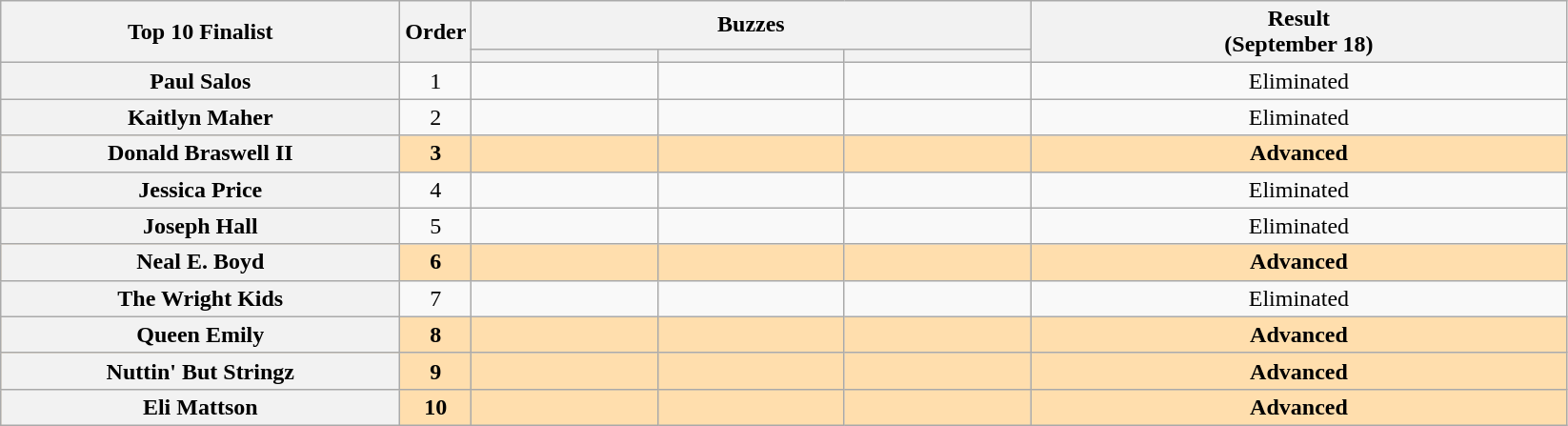<table class="wikitable plainrowheaders sortable" style="text-align:center;">
<tr>
<th scope="col" rowspan="2" class="unsortable" style="width:17em;">Top 10 Finalist</th>
<th scope="col" rowspan="2" style="width:1em;">Order</th>
<th scope="col" colspan="3" class="unsortable" style="width:24em;">Buzzes</th>
<th scope="col" rowspan="2" style="width:23em;">Result <br> (September 18)</th>
</tr>
<tr>
<th scope="col" class="unsortable" style="width:6em;"></th>
<th scope="col" class="unsortable" style="width:6em;"></th>
<th scope="col" class="unsortable" style="width:6em;"></th>
</tr>
<tr>
<th scope="row">Paul Salos</th>
<td>1</td>
<td style="text-align:center;"></td>
<td style="text-align:center;"></td>
<td style="text-align:center;"></td>
<td>Eliminated</td>
</tr>
<tr>
<th scope="row">Kaitlyn Maher</th>
<td>2</td>
<td style="text-align:center;"></td>
<td style="text-align:center;"></td>
<td style="text-align:center;"></td>
<td>Eliminated</td>
</tr>
<tr style="background:NavajoWhite;">
<th scope="row"><strong>Donald Braswell II</strong></th>
<td><strong>3</strong></td>
<td style="text-align:center;"></td>
<td style="text-align:center;"></td>
<td style="text-align:center;"></td>
<td><strong>Advanced</strong></td>
</tr>
<tr>
<th scope="row">Jessica Price</th>
<td>4</td>
<td style="text-align:center;"></td>
<td style="text-align:center;"></td>
<td style="text-align:center;"></td>
<td>Eliminated</td>
</tr>
<tr>
<th scope="row">Joseph Hall</th>
<td>5</td>
<td style="text-align:center;"></td>
<td style="text-align:center;"></td>
<td style="text-align:center;"></td>
<td>Eliminated</td>
</tr>
<tr style="background:NavajoWhite;">
<th scope="row"><strong>Neal E. Boyd</strong></th>
<td><strong>6</strong></td>
<td style="text-align:center;"></td>
<td style="text-align:center;"></td>
<td style="text-align:center;"></td>
<td><strong>Advanced</strong></td>
</tr>
<tr>
<th scope="row">The Wright Kids</th>
<td>7</td>
<td style="text-align:center;"></td>
<td style="text-align:center;"></td>
<td style="text-align:center;"></td>
<td>Eliminated</td>
</tr>
<tr style="background:NavajoWhite;">
<th scope="row"><strong>Queen Emily</strong></th>
<td><strong>8</strong></td>
<td style="text-align:center;"></td>
<td style="text-align:center;"></td>
<td style="text-align:center;"></td>
<td><strong>Advanced</strong></td>
</tr>
<tr style="background:NavajoWhite;">
<th scope="row"><strong>Nuttin' But Stringz</strong></th>
<td><strong>9</strong></td>
<td style="text-align:center;"></td>
<td style="text-align:center;"></td>
<td style="text-align:center;"></td>
<td><strong>Advanced</strong></td>
</tr>
<tr style="background:NavajoWhite;">
<th scope="row"><strong>Eli Mattson</strong></th>
<td><strong>10</strong></td>
<td style="text-align:center;"></td>
<td style="text-align:center;"></td>
<td style="text-align:center;"></td>
<td><strong>Advanced</strong></td>
</tr>
</table>
